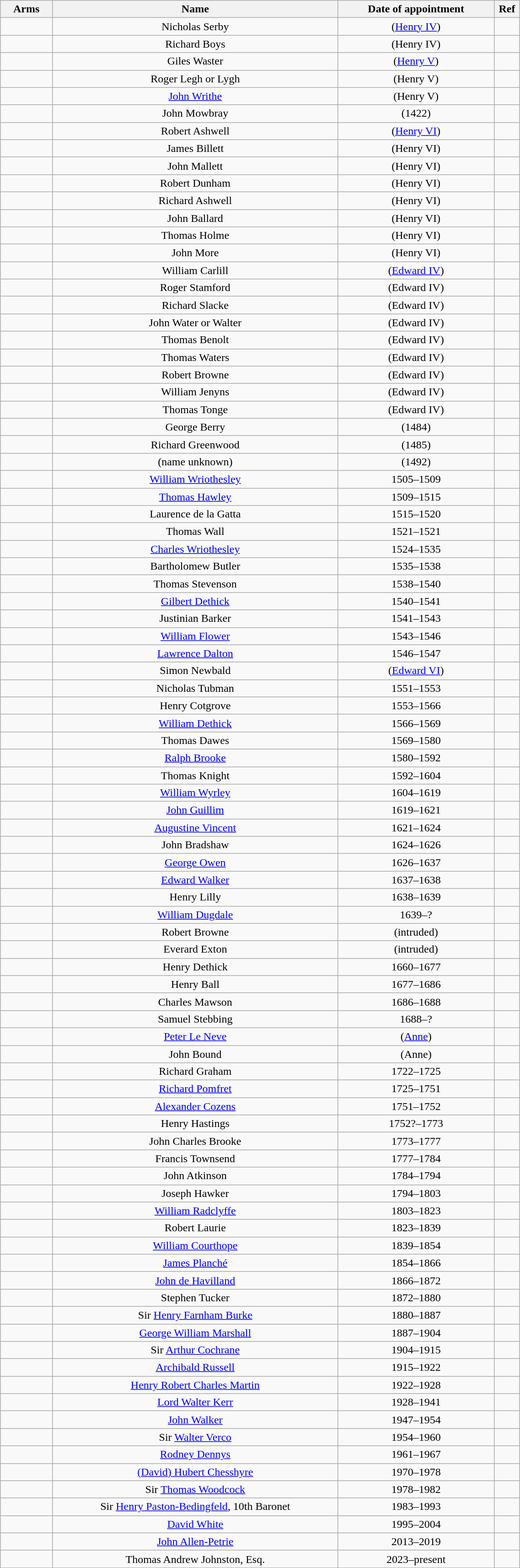<table class="wikitable" style="text-align:center; width:60%">
<tr>
<th>Arms</th>
<th style="width:55%">Name</th>
<th style="width:30%">Date of appointment</th>
<th style="width:5%">Ref</th>
</tr>
<tr>
<td></td>
<td>Nicholas Serby</td>
<td>(<a href='#'>Henry IV</a>)</td>
<td></td>
</tr>
<tr>
<td></td>
<td>Richard Boys</td>
<td>(Henry IV)</td>
<td></td>
</tr>
<tr>
<td></td>
<td>Giles Waster</td>
<td>(<a href='#'>Henry V</a>)</td>
<td></td>
</tr>
<tr>
<td></td>
<td>Roger Legh or Lygh</td>
<td>(Henry V)</td>
<td></td>
</tr>
<tr>
<td></td>
<td><a href='#'>John Writhe</a></td>
<td>(Henry V)</td>
<td></td>
</tr>
<tr>
<td></td>
<td>John Mowbray</td>
<td>(1422)</td>
<td></td>
</tr>
<tr>
<td></td>
<td>Robert Ashwell</td>
<td>(<a href='#'>Henry VI</a>)</td>
<td></td>
</tr>
<tr>
<td></td>
<td>James Billett</td>
<td>(Henry VI)</td>
<td></td>
</tr>
<tr>
<td></td>
<td>John Mallett</td>
<td>(Henry VI)</td>
<td></td>
</tr>
<tr>
<td></td>
<td>Robert Dunham</td>
<td>(Henry VI)</td>
<td></td>
</tr>
<tr>
<td></td>
<td>Richard Ashwell</td>
<td>(Henry VI)</td>
<td></td>
</tr>
<tr>
<td></td>
<td>John Ballard</td>
<td>(Henry VI)</td>
<td></td>
</tr>
<tr>
<td></td>
<td>Thomas Holme</td>
<td>(Henry VI)</td>
<td></td>
</tr>
<tr>
<td></td>
<td>John More</td>
<td>(Henry VI)</td>
<td></td>
</tr>
<tr>
<td></td>
<td>William Carlill</td>
<td>(<a href='#'>Edward IV</a>)</td>
<td></td>
</tr>
<tr>
<td></td>
<td>Roger Stamford</td>
<td>(Edward IV)</td>
<td></td>
</tr>
<tr>
<td></td>
<td>Richard Slacke</td>
<td>(Edward IV)</td>
<td></td>
</tr>
<tr>
<td></td>
<td>John Water or Walter</td>
<td>(Edward IV)</td>
<td></td>
</tr>
<tr>
<td></td>
<td>Thomas Benolt</td>
<td>(Edward IV)</td>
<td></td>
</tr>
<tr>
<td></td>
<td>Thomas Waters</td>
<td>(Edward IV)</td>
<td></td>
</tr>
<tr>
<td></td>
<td>Robert Browne</td>
<td>(Edward IV)</td>
<td></td>
</tr>
<tr>
<td></td>
<td>William Jenyns</td>
<td>(Edward IV)</td>
<td></td>
</tr>
<tr>
<td></td>
<td>Thomas Tonge</td>
<td>(Edward IV)</td>
<td></td>
</tr>
<tr>
<td></td>
<td>George Berry</td>
<td>(1484)</td>
<td></td>
</tr>
<tr>
<td></td>
<td>Richard Greenwood</td>
<td>(1485)</td>
<td></td>
</tr>
<tr>
<td></td>
<td>(name unknown)</td>
<td>(1492)</td>
<td></td>
</tr>
<tr>
<td></td>
<td><a href='#'>William Wriothesley</a></td>
<td>1505–1509</td>
<td></td>
</tr>
<tr>
<td></td>
<td><a href='#'>Thomas Hawley</a></td>
<td>1509–1515</td>
<td></td>
</tr>
<tr>
<td></td>
<td>Laurence de la Gatta</td>
<td>1515–1520</td>
<td></td>
</tr>
<tr>
<td></td>
<td>Thomas Wall</td>
<td>1521–1521</td>
<td></td>
</tr>
<tr>
<td></td>
<td><a href='#'>Charles Wriothesley</a></td>
<td>1524–1535</td>
<td></td>
</tr>
<tr>
<td></td>
<td>Bartholomew Butler</td>
<td>1535–1538</td>
<td></td>
</tr>
<tr>
<td></td>
<td>Thomas Stevenson</td>
<td>1538–1540</td>
<td></td>
</tr>
<tr>
<td></td>
<td><a href='#'>Gilbert Dethick</a></td>
<td>1540–1541</td>
<td></td>
</tr>
<tr>
<td></td>
<td>Justinian Barker</td>
<td>1541–1543</td>
<td></td>
</tr>
<tr>
<td></td>
<td><a href='#'>William Flower</a></td>
<td>1543–1546</td>
<td></td>
</tr>
<tr>
<td></td>
<td><a href='#'>Lawrence Dalton</a></td>
<td>1546–1547</td>
<td></td>
</tr>
<tr>
<td></td>
<td>Simon Newbald</td>
<td>(<a href='#'>Edward VI</a>)</td>
<td></td>
</tr>
<tr>
<td></td>
<td>Nicholas Tubman</td>
<td>1551–1553</td>
<td></td>
</tr>
<tr>
<td></td>
<td>Henry Cotgrove</td>
<td>1553–1566</td>
<td></td>
</tr>
<tr>
<td></td>
<td><a href='#'>William Dethick</a></td>
<td>1566–1569</td>
<td></td>
</tr>
<tr>
<td></td>
<td>Thomas Dawes</td>
<td>1569–1580</td>
<td></td>
</tr>
<tr>
<td></td>
<td><a href='#'>Ralph Brooke</a></td>
<td>1580–1592</td>
<td></td>
</tr>
<tr>
<td></td>
<td>Thomas Knight</td>
<td>1592–1604</td>
<td></td>
</tr>
<tr>
<td></td>
<td><a href='#'>William Wyrley</a></td>
<td>1604–1619</td>
<td></td>
</tr>
<tr>
<td></td>
<td><a href='#'>John Guillim</a></td>
<td>1619–1621</td>
<td></td>
</tr>
<tr>
<td></td>
<td><a href='#'>Augustine Vincent</a></td>
<td>1621–1624</td>
<td></td>
</tr>
<tr>
<td></td>
<td>John Bradshaw</td>
<td>1624–1626</td>
<td></td>
</tr>
<tr>
<td></td>
<td><a href='#'>George Owen</a></td>
<td>1626–1637</td>
<td></td>
</tr>
<tr>
<td></td>
<td><a href='#'>Edward Walker</a></td>
<td>1637–1638</td>
<td></td>
</tr>
<tr>
<td></td>
<td>Henry Lilly</td>
<td>1638–1639</td>
<td></td>
</tr>
<tr>
<td></td>
<td><a href='#'>William Dugdale</a></td>
<td>1639–?</td>
<td></td>
</tr>
<tr>
<td></td>
<td>Robert Browne</td>
<td>(intruded)</td>
<td></td>
</tr>
<tr>
<td></td>
<td>Everard Exton</td>
<td>(intruded)</td>
<td></td>
</tr>
<tr>
<td></td>
<td>Henry Dethick</td>
<td>1660–1677</td>
<td></td>
</tr>
<tr>
<td></td>
<td>Henry Ball</td>
<td>1677–1686</td>
<td></td>
</tr>
<tr>
<td></td>
<td>Charles Mawson</td>
<td>1686–1688</td>
<td></td>
</tr>
<tr>
<td></td>
<td>Samuel Stebbing</td>
<td>1688–?</td>
<td></td>
</tr>
<tr>
<td></td>
<td><a href='#'>Peter Le Neve</a></td>
<td>(<a href='#'>Anne</a>)</td>
<td></td>
</tr>
<tr>
<td></td>
<td>John Bound</td>
<td>(Anne)</td>
<td></td>
</tr>
<tr>
<td></td>
<td>Richard Graham</td>
<td>1722–1725</td>
<td></td>
</tr>
<tr>
<td></td>
<td><a href='#'>Richard Pomfret</a></td>
<td>1725–1751</td>
<td></td>
</tr>
<tr>
<td></td>
<td><a href='#'>Alexander Cozens</a></td>
<td>1751–1752</td>
<td></td>
</tr>
<tr>
<td></td>
<td>Henry Hastings</td>
<td>1752?–1773</td>
<td></td>
</tr>
<tr>
<td></td>
<td>John Charles Brooke</td>
<td>1773–1777</td>
<td></td>
</tr>
<tr>
<td></td>
<td>Francis Townsend</td>
<td>1777–1784</td>
<td></td>
</tr>
<tr>
<td></td>
<td>John Atkinson</td>
<td>1784–1794</td>
<td></td>
</tr>
<tr>
<td></td>
<td>Joseph Hawker</td>
<td>1794–1803</td>
<td></td>
</tr>
<tr>
<td></td>
<td><a href='#'>William Radclyffe</a></td>
<td>1803–1823</td>
<td></td>
</tr>
<tr>
<td></td>
<td>Robert Laurie</td>
<td>1823–1839</td>
<td></td>
</tr>
<tr>
<td></td>
<td><a href='#'>William Courthope</a></td>
<td>1839–1854</td>
<td></td>
</tr>
<tr>
<td></td>
<td><a href='#'>James Planché</a></td>
<td>1854–1866</td>
<td></td>
</tr>
<tr>
<td></td>
<td><a href='#'>John de Havilland</a></td>
<td>1866–1872</td>
<td></td>
</tr>
<tr>
<td></td>
<td>Stephen Tucker</td>
<td>1872–1880</td>
<td></td>
</tr>
<tr>
<td></td>
<td>Sir <a href='#'>Henry Farnham Burke</a></td>
<td>1880–1887</td>
<td></td>
</tr>
<tr>
<td></td>
<td><a href='#'>George William Marshall</a></td>
<td>1887–1904</td>
<td></td>
</tr>
<tr>
<td></td>
<td>Sir <a href='#'>Arthur Cochrane</a></td>
<td>1904–1915</td>
<td></td>
</tr>
<tr>
<td></td>
<td><a href='#'>Archibald Russell</a></td>
<td>1915–1922</td>
<td></td>
</tr>
<tr>
<td></td>
<td><a href='#'>Henry Robert Charles Martin</a></td>
<td>1922–1928</td>
<td></td>
</tr>
<tr>
<td></td>
<td><a href='#'>Lord Walter Kerr</a></td>
<td>1928–1941</td>
<td></td>
</tr>
<tr>
<td></td>
<td><a href='#'>John Walker</a></td>
<td>1947–1954</td>
<td></td>
</tr>
<tr>
<td></td>
<td>Sir <a href='#'>Walter Verco</a></td>
<td>1954–1960</td>
<td></td>
</tr>
<tr>
<td></td>
<td><a href='#'>Rodney Dennys</a></td>
<td>1961–1967</td>
<td></td>
</tr>
<tr>
<td></td>
<td><a href='#'>(David) Hubert Chesshyre</a><br></td>
<td>1970–1978</td>
<td></td>
</tr>
<tr>
<td></td>
<td>Sir <a href='#'>Thomas Woodcock</a></td>
<td>1978–1982</td>
<td></td>
</tr>
<tr>
<td></td>
<td>Sir <a href='#'>Henry Paston-Bedingfeld</a>, 10th Baronet</td>
<td>1983–1993</td>
<td></td>
</tr>
<tr>
<td></td>
<td><a href='#'>David White</a></td>
<td>1995–2004</td>
<td></td>
</tr>
<tr>
<td></td>
<td><a href='#'>John Allen-Petrie</a></td>
<td>2013–2019</td>
<td></td>
</tr>
<tr>
<td></td>
<td>Thomas Andrew Johnston, Esq.</td>
<td>2023–present</td>
<td></td>
</tr>
<tr>
</tr>
</table>
